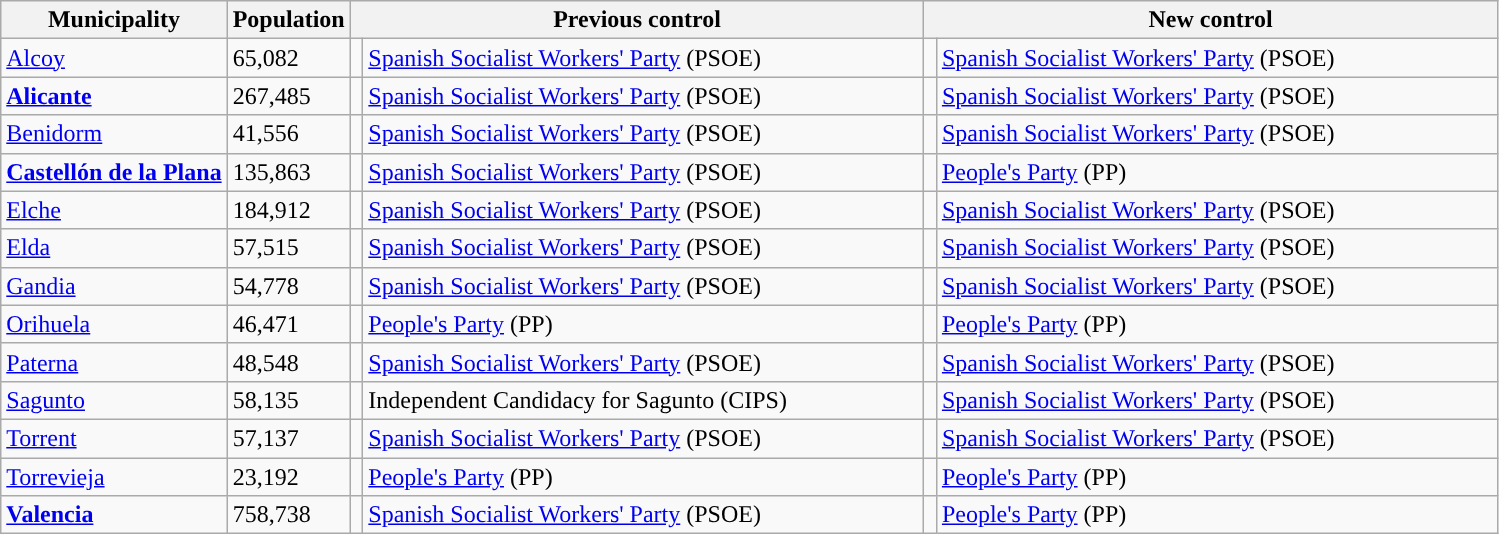<table class="wikitable sortable">
<tr>
<th>Municipality</th>
<th>Population</th>
<th colspan="2" style="width:375px;">Previous control</th>
<th colspan="2" style="width:375px;">New control</th>
</tr>
<tr>
<td><a href='#'>Alcoy</a></td>
<td>65,082</td>
<td width="1" style="color:inherit;background:"></td>
<td><a href='#'>Spanish Socialist Workers' Party</a> (PSOE)</td>
<td width="1" style="color:inherit;background:"></td>
<td><a href='#'>Spanish Socialist Workers' Party</a> (PSOE)</td>
</tr>
<tr>
<td><strong><a href='#'>Alicante</a></strong></td>
<td>267,485</td>
<td style="color:inherit;background:"></td>
<td><a href='#'>Spanish Socialist Workers' Party</a> (PSOE)</td>
<td style="color:inherit;background:"></td>
<td><a href='#'>Spanish Socialist Workers' Party</a> (PSOE)</td>
</tr>
<tr>
<td><a href='#'>Benidorm</a></td>
<td>41,556</td>
<td style="color:inherit;background:"></td>
<td><a href='#'>Spanish Socialist Workers' Party</a> (PSOE)</td>
<td style="color:inherit;background:"></td>
<td><a href='#'>Spanish Socialist Workers' Party</a> (PSOE) </td>
</tr>
<tr>
<td><strong><a href='#'>Castellón de la Plana</a></strong></td>
<td>135,863</td>
<td style="color:inherit;background:"></td>
<td><a href='#'>Spanish Socialist Workers' Party</a> (PSOE)</td>
<td style="color:inherit;background:"></td>
<td><a href='#'>People's Party</a> (PP)</td>
</tr>
<tr>
<td><a href='#'>Elche</a></td>
<td>184,912</td>
<td style="color:inherit;background:"></td>
<td><a href='#'>Spanish Socialist Workers' Party</a> (PSOE)</td>
<td style="color:inherit;background:"></td>
<td><a href='#'>Spanish Socialist Workers' Party</a> (PSOE)</td>
</tr>
<tr>
<td><a href='#'>Elda</a></td>
<td>57,515</td>
<td style="color:inherit;background:"></td>
<td><a href='#'>Spanish Socialist Workers' Party</a> (PSOE)</td>
<td style="color:inherit;background:"></td>
<td><a href='#'>Spanish Socialist Workers' Party</a> (PSOE)</td>
</tr>
<tr>
<td><a href='#'>Gandia</a></td>
<td>54,778</td>
<td style="color:inherit;background:"></td>
<td><a href='#'>Spanish Socialist Workers' Party</a> (PSOE)</td>
<td style="color:inherit;background:"></td>
<td><a href='#'>Spanish Socialist Workers' Party</a> (PSOE)</td>
</tr>
<tr>
<td><a href='#'>Orihuela</a></td>
<td>46,471</td>
<td style="color:inherit;background:"></td>
<td><a href='#'>People's Party</a> (PP)</td>
<td style="color:inherit;background:"></td>
<td><a href='#'>People's Party</a> (PP)</td>
</tr>
<tr>
<td><a href='#'>Paterna</a></td>
<td>48,548</td>
<td style="color:inherit;background:"></td>
<td><a href='#'>Spanish Socialist Workers' Party</a> (PSOE)</td>
<td style="color:inherit;background:"></td>
<td><a href='#'>Spanish Socialist Workers' Party</a> (PSOE)</td>
</tr>
<tr>
<td><a href='#'>Sagunto</a></td>
<td>58,135</td>
<td style="color:inherit;background:"></td>
<td>Independent Candidacy for Sagunto (CIPS)</td>
<td style="color:inherit;background:"></td>
<td><a href='#'>Spanish Socialist Workers' Party</a> (PSOE)</td>
</tr>
<tr>
<td><a href='#'>Torrent</a></td>
<td>57,137</td>
<td style="color:inherit;background:"></td>
<td><a href='#'>Spanish Socialist Workers' Party</a> (PSOE)</td>
<td style="color:inherit;background:"></td>
<td><a href='#'>Spanish Socialist Workers' Party</a> (PSOE)</td>
</tr>
<tr>
<td><a href='#'>Torrevieja</a></td>
<td>23,192</td>
<td style="color:inherit;background:"></td>
<td><a href='#'>People's Party</a> (PP)</td>
<td style="color:inherit;background:"></td>
<td><a href='#'>People's Party</a> (PP)</td>
</tr>
<tr>
<td><strong><a href='#'>Valencia</a></strong></td>
<td>758,738</td>
<td style="color:inherit;background:"></td>
<td><a href='#'>Spanish Socialist Workers' Party</a> (PSOE)</td>
<td style="color:inherit;background:"></td>
<td><a href='#'>People's Party</a> (PP)</td>
</tr>
</table>
